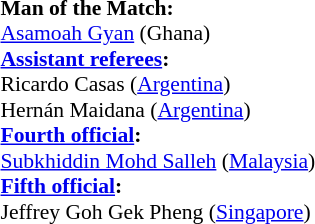<table style="width:50%;font-size:90%">
<tr>
<td><br><strong>Man of the Match:</strong>
<br><a href='#'>Asamoah Gyan</a> (Ghana)<br><strong><a href='#'>Assistant referees</a>:</strong>
<br>Ricardo Casas (<a href='#'>Argentina</a>)
<br>Hernán Maidana (<a href='#'>Argentina</a>)
<br><strong><a href='#'>Fourth official</a>:</strong>
<br><a href='#'>Subkhiddin Mohd Salleh</a> (<a href='#'>Malaysia</a>)
<br><strong><a href='#'>Fifth official</a>:</strong>
<br>Jeffrey Goh Gek Pheng (<a href='#'>Singapore</a>)</td>
</tr>
</table>
